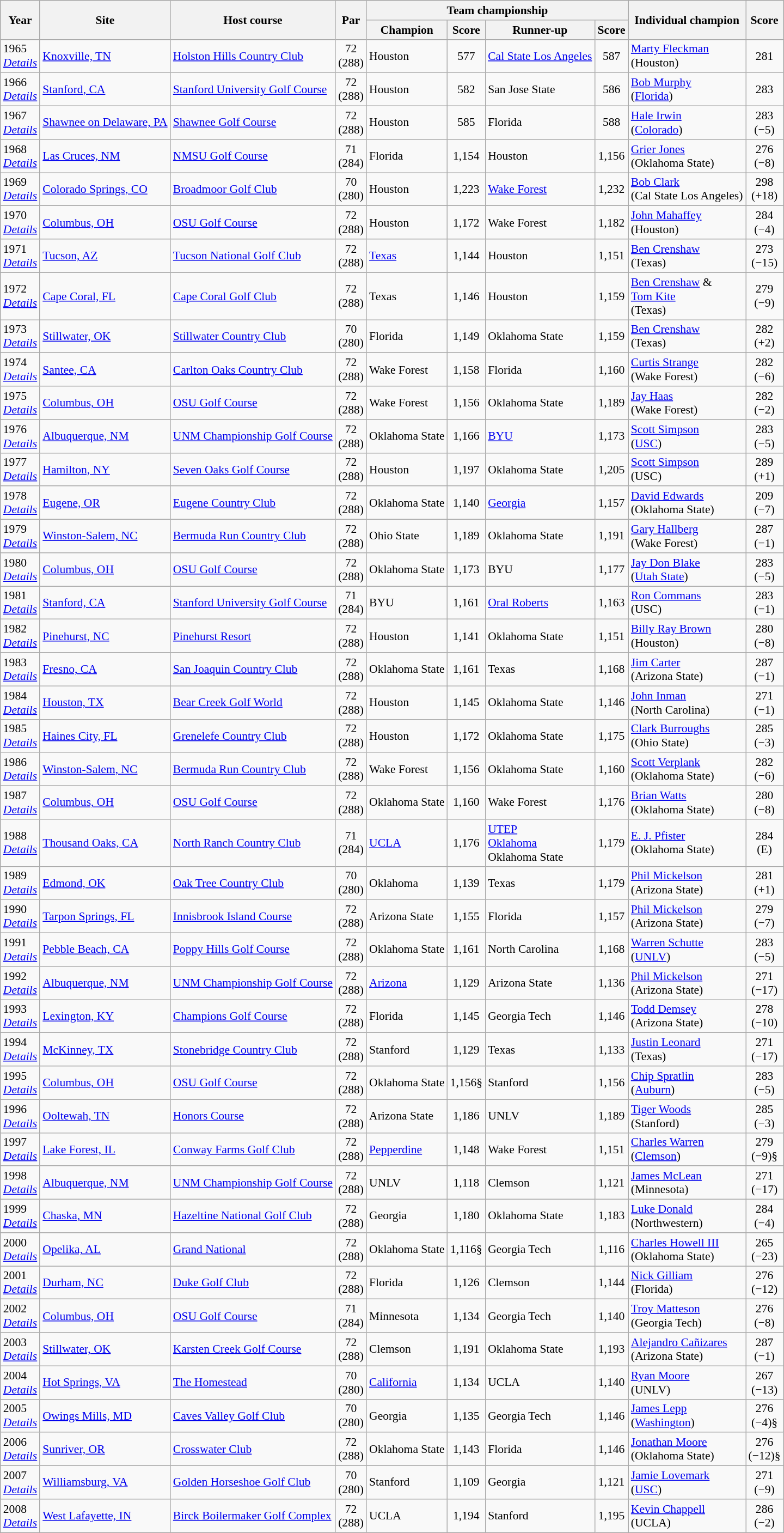<table class="wikitable" style="font-size:90%;">
<tr>
<th rowspan="2">Year</th>
<th rowspan="2">Site</th>
<th rowspan="2">Host course</th>
<th rowspan="2">Par</th>
<th colspan=4>Team championship</th>
<th rowspan="2">Individual champion</th>
<th rowspan="2">Score</th>
</tr>
<tr>
<th>Champion</th>
<th>Score</th>
<th>Runner-up</th>
<th>Score</th>
</tr>
<tr>
<td>1965<br> <em><a href='#'>Details</a></em></td>
<td><a href='#'>Knoxville, TN</a></td>
<td><a href='#'>Holston Hills Country Club</a></td>
<td align=center>72<br>(288)</td>
<td>Houston</td>
<td align=center>577</td>
<td><a href='#'>Cal State Los Angeles</a></td>
<td align=center>587</td>
<td><a href='#'>Marty Fleckman</a><br>(Houston)</td>
<td align=center>281</td>
</tr>
<tr>
<td>1966<br> <em><a href='#'>Details</a></em></td>
<td><a href='#'>Stanford, CA</a></td>
<td><a href='#'>Stanford University Golf Course</a></td>
<td align=center>72<br>(288)</td>
<td>Houston</td>
<td align=center>582</td>
<td>San Jose State</td>
<td align=center>586</td>
<td><a href='#'>Bob Murphy</a><br>(<a href='#'>Florida</a>)</td>
<td align=center>283</td>
</tr>
<tr>
<td>1967<br> <em><a href='#'>Details</a></em></td>
<td><a href='#'>Shawnee on Delaware, PA</a></td>
<td><a href='#'>Shawnee Golf Course</a></td>
<td align=center>72<br>(288)</td>
<td>Houston</td>
<td align=center>585</td>
<td>Florida</td>
<td align=center>588</td>
<td><a href='#'>Hale Irwin</a><br>(<a href='#'>Colorado</a>)</td>
<td align=center>283<br>(−5)</td>
</tr>
<tr>
<td>1968<br> <em><a href='#'>Details</a></em></td>
<td><a href='#'>Las Cruces, NM</a></td>
<td><a href='#'>NMSU Golf Course</a></td>
<td align=center>71<br>(284)</td>
<td>Florida</td>
<td align=center>1,154</td>
<td>Houston</td>
<td align=center>1,156</td>
<td><a href='#'>Grier Jones</a><br>(Oklahoma State)</td>
<td align=center>276<br>(−8)</td>
</tr>
<tr>
<td>1969<br> <em><a href='#'>Details</a></em></td>
<td><a href='#'>Colorado Springs, CO</a></td>
<td><a href='#'>Broadmoor Golf Club</a></td>
<td align=center>70<br>(280)</td>
<td>Houston</td>
<td align=center>1,223</td>
<td><a href='#'>Wake Forest</a></td>
<td align=center>1,232</td>
<td><a href='#'>Bob Clark</a><br>(Cal State Los Angeles)</td>
<td align=center>298<br>(+18)</td>
</tr>
<tr>
<td>1970<br> <em><a href='#'>Details</a></em></td>
<td><a href='#'>Columbus, OH</a></td>
<td><a href='#'>OSU Golf Course</a></td>
<td align=center>72<br>(288)</td>
<td>Houston</td>
<td align=center>1,172</td>
<td>Wake Forest</td>
<td align=center>1,182</td>
<td><a href='#'>John Mahaffey</a><br>(Houston)</td>
<td align=center>284<br>(−4)</td>
</tr>
<tr>
<td>1971<br> <em><a href='#'>Details</a></em></td>
<td><a href='#'>Tucson, AZ</a></td>
<td><a href='#'>Tucson National Golf Club</a></td>
<td align=center>72<br>(288)</td>
<td><a href='#'>Texas</a></td>
<td align=center>1,144</td>
<td>Houston</td>
<td align=center>1,151</td>
<td><a href='#'>Ben Crenshaw</a><br>(Texas)</td>
<td align=center>273<br>(−15)</td>
</tr>
<tr>
<td>1972<br> <em><a href='#'>Details</a></em></td>
<td><a href='#'>Cape Coral, FL</a></td>
<td><a href='#'>Cape Coral Golf Club</a></td>
<td align=center>72<br>(288)</td>
<td>Texas</td>
<td align=center>1,146</td>
<td>Houston</td>
<td align=center>1,159</td>
<td><a href='#'>Ben Crenshaw</a> &<br><a href='#'>Tom Kite</a><br>(Texas)</td>
<td align=center>279<br>(−9)</td>
</tr>
<tr>
<td>1973<br> <em><a href='#'>Details</a></em></td>
<td><a href='#'>Stillwater, OK</a></td>
<td><a href='#'>Stillwater Country Club</a></td>
<td align=center>70<br>(280)</td>
<td>Florida</td>
<td align=center>1,149</td>
<td>Oklahoma State</td>
<td align=center>1,159</td>
<td><a href='#'>Ben Crenshaw</a><br>(Texas)</td>
<td align=center>282<br>(+2)</td>
</tr>
<tr>
<td>1974<br> <em><a href='#'>Details</a></em></td>
<td><a href='#'>Santee, CA</a></td>
<td><a href='#'>Carlton Oaks Country Club</a></td>
<td align=center>72<br>(288)</td>
<td>Wake Forest</td>
<td align=center>1,158</td>
<td>Florida</td>
<td align=center>1,160</td>
<td><a href='#'>Curtis Strange</a><br>(Wake Forest)</td>
<td align=center>282<br>(−6)</td>
</tr>
<tr>
<td>1975<br> <em><a href='#'>Details</a></em></td>
<td><a href='#'>Columbus, OH</a></td>
<td><a href='#'>OSU Golf Course</a></td>
<td align=center>72<br>(288)</td>
<td>Wake Forest</td>
<td align=center>1,156</td>
<td>Oklahoma State</td>
<td align=center>1,189</td>
<td><a href='#'>Jay Haas</a><br>(Wake Forest)</td>
<td align=center>282<br>(−2)</td>
</tr>
<tr>
<td>1976<br> <em><a href='#'>Details</a></em></td>
<td><a href='#'>Albuquerque, NM</a></td>
<td><a href='#'>UNM Championship Golf Course</a></td>
<td align=center>72<br>(288)</td>
<td>Oklahoma State</td>
<td align=center>1,166</td>
<td><a href='#'>BYU</a></td>
<td align=center>1,173</td>
<td><a href='#'>Scott Simpson</a><br>(<a href='#'>USC</a>)</td>
<td align=center>283<br>(−5)</td>
</tr>
<tr>
<td>1977<br> <em><a href='#'>Details</a></em></td>
<td><a href='#'>Hamilton, NY</a></td>
<td><a href='#'>Seven Oaks Golf Course</a></td>
<td align=center>72<br>(288)</td>
<td>Houston</td>
<td align=center>1,197</td>
<td>Oklahoma State</td>
<td align=center>1,205</td>
<td><a href='#'>Scott Simpson</a><br>(USC)</td>
<td align=center>289<br>(+1)</td>
</tr>
<tr>
<td>1978<br> <em><a href='#'>Details</a></em></td>
<td><a href='#'>Eugene, OR</a></td>
<td><a href='#'>Eugene Country Club</a></td>
<td align=center>72<br>(288)</td>
<td>Oklahoma State</td>
<td align=center>1,140</td>
<td><a href='#'>Georgia</a></td>
<td align=center>1,157</td>
<td><a href='#'>David Edwards</a><br>(Oklahoma State)</td>
<td align=center>209<br>(−7)</td>
</tr>
<tr>
<td>1979<br> <em><a href='#'>Details</a></em></td>
<td><a href='#'>Winston-Salem, NC</a></td>
<td><a href='#'>Bermuda Run Country Club</a></td>
<td align=center>72<br>(288)</td>
<td>Ohio State</td>
<td align=center>1,189</td>
<td>Oklahoma State</td>
<td align=center>1,191</td>
<td><a href='#'>Gary Hallberg</a><br>(Wake Forest)</td>
<td align=center>287<br>(−1)</td>
</tr>
<tr>
<td>1980<br> <em><a href='#'>Details</a></em></td>
<td><a href='#'>Columbus, OH</a></td>
<td><a href='#'>OSU Golf Course</a></td>
<td align=center>72<br>(288)</td>
<td>Oklahoma State</td>
<td align=center>1,173</td>
<td>BYU</td>
<td align=center>1,177</td>
<td><a href='#'>Jay Don Blake</a><br>(<a href='#'>Utah State</a>)</td>
<td align=center>283<br>(−5)</td>
</tr>
<tr>
<td>1981<br> <em><a href='#'>Details</a></em></td>
<td><a href='#'>Stanford, CA</a></td>
<td><a href='#'>Stanford University Golf Course</a></td>
<td align=center>71<br>(284)</td>
<td>BYU</td>
<td align=center>1,161</td>
<td><a href='#'>Oral Roberts</a></td>
<td align=center>1,163</td>
<td><a href='#'>Ron Commans</a><br>(USC)</td>
<td align=center>283<br>(−1)</td>
</tr>
<tr>
<td>1982<br> <em><a href='#'>Details</a></em></td>
<td><a href='#'>Pinehurst, NC</a></td>
<td><a href='#'>Pinehurst Resort</a></td>
<td align=center>72<br>(288)</td>
<td>Houston</td>
<td align=center>1,141</td>
<td>Oklahoma State</td>
<td align=center>1,151</td>
<td><a href='#'>Billy Ray Brown</a><br>(Houston)</td>
<td align=center>280<br>(−8)</td>
</tr>
<tr>
<td>1983<br> <em><a href='#'>Details</a></em></td>
<td><a href='#'>Fresno, CA</a></td>
<td><a href='#'>San Joaquin Country Club</a></td>
<td align=center>72<br>(288)</td>
<td>Oklahoma State</td>
<td align=center>1,161</td>
<td>Texas</td>
<td align=center>1,168</td>
<td><a href='#'>Jim Carter</a><br>(Arizona State)</td>
<td align=center>287<br>(−1)</td>
</tr>
<tr>
<td>1984<br> <em><a href='#'>Details</a></em></td>
<td><a href='#'>Houston, TX</a></td>
<td><a href='#'>Bear Creek Golf World</a></td>
<td align=center>72<br>(288)</td>
<td>Houston</td>
<td align=center>1,145</td>
<td>Oklahoma State</td>
<td align=center>1,146</td>
<td><a href='#'>John Inman</a><br>(North Carolina)</td>
<td align=center>271<br>(−1)</td>
</tr>
<tr>
<td>1985<br> <em><a href='#'>Details</a></em></td>
<td><a href='#'>Haines City, FL</a></td>
<td><a href='#'>Grenelefe Country Club</a></td>
<td align=center>72<br>(288)</td>
<td>Houston</td>
<td align=center>1,172</td>
<td>Oklahoma State</td>
<td align=center>1,175</td>
<td><a href='#'>Clark Burroughs</a><br>(Ohio State)</td>
<td align=center>285<br>(−3)</td>
</tr>
<tr>
<td>1986<br> <em><a href='#'>Details</a></em></td>
<td><a href='#'>Winston-Salem, NC</a></td>
<td><a href='#'>Bermuda Run Country Club</a></td>
<td align=center>72<br>(288)</td>
<td>Wake Forest</td>
<td align=center>1,156</td>
<td>Oklahoma State</td>
<td align=center>1,160</td>
<td><a href='#'>Scott Verplank</a><br>(Oklahoma State)</td>
<td align=center>282<br>(−6)</td>
</tr>
<tr>
<td>1987<br> <em><a href='#'>Details</a></em></td>
<td><a href='#'>Columbus, OH</a></td>
<td><a href='#'>OSU Golf Course</a></td>
<td align=center>72<br>(288)</td>
<td>Oklahoma State</td>
<td align=center>1,160</td>
<td>Wake Forest</td>
<td align=center>1,176</td>
<td><a href='#'>Brian Watts</a><br>(Oklahoma State)</td>
<td align=center>280<br>(−8)</td>
</tr>
<tr>
<td>1988<br> <em><a href='#'>Details</a></em></td>
<td><a href='#'>Thousand Oaks, CA</a></td>
<td><a href='#'>North Ranch Country Club</a></td>
<td align=center>71<br>(284)</td>
<td><a href='#'>UCLA</a></td>
<td align=center>1,176</td>
<td><a href='#'>UTEP</a><br><a href='#'>Oklahoma</a><br>Oklahoma State</td>
<td align=center>1,179</td>
<td><a href='#'>E. J. Pfister</a><br>(Oklahoma State)</td>
<td align=center>284<br>(E)</td>
</tr>
<tr>
<td>1989<br> <em><a href='#'>Details</a></em></td>
<td><a href='#'>Edmond, OK</a></td>
<td><a href='#'>Oak Tree Country Club</a></td>
<td align=center>70<br>(280)</td>
<td>Oklahoma</td>
<td align=center>1,139</td>
<td>Texas</td>
<td align=center>1,179</td>
<td><a href='#'>Phil Mickelson</a><br>(Arizona State)</td>
<td align=center>281<br>(+1)</td>
</tr>
<tr>
<td>1990<br> <em><a href='#'>Details</a></em></td>
<td><a href='#'>Tarpon Springs, FL</a></td>
<td><a href='#'>Innisbrook Island Course</a></td>
<td align=center>72<br>(288)</td>
<td>Arizona State</td>
<td align=center>1,155</td>
<td>Florida</td>
<td align=center>1,157</td>
<td><a href='#'>Phil Mickelson</a><br>(Arizona State)</td>
<td align=center>279<br>(−7)</td>
</tr>
<tr>
<td>1991<br> <em><a href='#'>Details</a></em></td>
<td><a href='#'>Pebble Beach, CA</a></td>
<td><a href='#'>Poppy Hills Golf Course</a></td>
<td align=center>72<br>(288)</td>
<td>Oklahoma State</td>
<td align=center>1,161</td>
<td>North Carolina</td>
<td align=center>1,168</td>
<td><a href='#'>Warren Schutte</a><br>(<a href='#'>UNLV</a>)</td>
<td align=center>283<br>(−5)</td>
</tr>
<tr>
<td>1992<br> <em><a href='#'>Details</a></em></td>
<td><a href='#'>Albuquerque, NM</a></td>
<td><a href='#'>UNM Championship Golf Course</a></td>
<td align=center>72<br>(288)</td>
<td><a href='#'>Arizona</a></td>
<td align=center>1,129</td>
<td>Arizona State</td>
<td align=center>1,136</td>
<td><a href='#'>Phil Mickelson</a><br>(Arizona State)</td>
<td align=center>271<br>(−17)</td>
</tr>
<tr>
<td>1993<br> <em><a href='#'>Details</a></em></td>
<td><a href='#'>Lexington, KY</a></td>
<td><a href='#'>Champions Golf Course</a></td>
<td align=center>72<br>(288)</td>
<td>Florida</td>
<td align=center>1,145</td>
<td>Georgia Tech</td>
<td align=center>1,146</td>
<td><a href='#'>Todd Demsey</a><br>(Arizona State)</td>
<td align=center>278<br>(−10)</td>
</tr>
<tr>
<td>1994<br> <em><a href='#'>Details</a></em></td>
<td><a href='#'>McKinney, TX</a></td>
<td><a href='#'>Stonebridge Country Club</a></td>
<td align=center>72<br>(288)</td>
<td>Stanford</td>
<td align=center>1,129</td>
<td>Texas</td>
<td align=center>1,133</td>
<td><a href='#'>Justin Leonard</a><br>(Texas)</td>
<td align=center>271<br>(−17)</td>
</tr>
<tr>
<td>1995<br> <em><a href='#'>Details</a></em></td>
<td><a href='#'>Columbus, OH</a></td>
<td><a href='#'>OSU Golf Course</a></td>
<td align=center>72<br>(288)</td>
<td>Oklahoma State</td>
<td align=center>1,156§</td>
<td>Stanford</td>
<td align=center>1,156</td>
<td><a href='#'>Chip Spratlin</a><br>(<a href='#'>Auburn</a>)</td>
<td align=center>283<br>(−5)</td>
</tr>
<tr>
<td>1996<br> <em><a href='#'>Details</a></em></td>
<td><a href='#'>Ooltewah, TN</a></td>
<td><a href='#'>Honors Course</a></td>
<td align=center>72<br>(288)</td>
<td>Arizona State</td>
<td align=center>1,186</td>
<td>UNLV</td>
<td align=center>1,189</td>
<td><a href='#'>Tiger Woods</a><br>(Stanford)</td>
<td align=center>285<br>(−3)</td>
</tr>
<tr>
<td>1997<br> <em><a href='#'>Details</a></em></td>
<td><a href='#'>Lake Forest, IL</a></td>
<td><a href='#'>Conway Farms Golf Club</a></td>
<td align=center>72<br>(288)</td>
<td><a href='#'>Pepperdine</a></td>
<td align=center>1,148</td>
<td>Wake Forest</td>
<td align=center>1,151</td>
<td><a href='#'>Charles Warren</a><br>(<a href='#'>Clemson</a>)</td>
<td align=center>279<br>(−9)§</td>
</tr>
<tr>
<td>1998<br> <em><a href='#'>Details</a></em></td>
<td><a href='#'>Albuquerque, NM</a></td>
<td><a href='#'>UNM Championship Golf Course</a></td>
<td align=center>72<br>(288)</td>
<td>UNLV</td>
<td align=center>1,118</td>
<td>Clemson</td>
<td align=center>1,121</td>
<td><a href='#'>James McLean</a><br>(Minnesota)</td>
<td align=center>271<br>(−17)</td>
</tr>
<tr>
<td>1999<br> <em><a href='#'>Details</a></em></td>
<td><a href='#'>Chaska, MN</a></td>
<td><a href='#'>Hazeltine National Golf Club</a></td>
<td align=center>72<br>(288)</td>
<td>Georgia</td>
<td align=center>1,180</td>
<td>Oklahoma State</td>
<td align=center>1,183</td>
<td><a href='#'>Luke Donald</a><br>(Northwestern)</td>
<td align=center>284<br>(−4)</td>
</tr>
<tr>
<td>2000<br> <em><a href='#'>Details</a></em></td>
<td><a href='#'>Opelika, AL</a></td>
<td><a href='#'>Grand National</a></td>
<td align=center>72<br>(288)</td>
<td>Oklahoma State</td>
<td align=center>1,116§</td>
<td>Georgia Tech</td>
<td align=center>1,116</td>
<td><a href='#'>Charles Howell III</a><br>(Oklahoma State)</td>
<td align=center>265<br>(−23)</td>
</tr>
<tr>
<td>2001<br> <em><a href='#'>Details</a></em></td>
<td><a href='#'>Durham, NC</a></td>
<td><a href='#'>Duke Golf Club</a></td>
<td align=center>72<br>(288)</td>
<td>Florida</td>
<td align=center>1,126</td>
<td>Clemson</td>
<td align=center>1,144</td>
<td><a href='#'>Nick Gilliam</a><br>(Florida)</td>
<td align=center>276<br>(−12)</td>
</tr>
<tr>
<td>2002<br> <em><a href='#'>Details</a></em></td>
<td><a href='#'>Columbus, OH</a></td>
<td><a href='#'>OSU Golf Course</a></td>
<td align=center>71<br>(284)</td>
<td>Minnesota</td>
<td align=center>1,134</td>
<td>Georgia Tech</td>
<td align=center>1,140</td>
<td><a href='#'>Troy Matteson</a><br>(Georgia Tech)</td>
<td align=center>276<br>(−8)</td>
</tr>
<tr>
<td>2003 <br> <em><a href='#'>Details</a></em></td>
<td><a href='#'>Stillwater, OK</a></td>
<td><a href='#'>Karsten Creek Golf Course</a></td>
<td align=center>72<br>(288)</td>
<td>Clemson</td>
<td align=center>1,191</td>
<td>Oklahoma State</td>
<td align=center>1,193</td>
<td><a href='#'>Alejandro Cañizares</a><br>(Arizona State)</td>
<td align=center>287<br>(−1)</td>
</tr>
<tr>
<td>2004 <br> <em><a href='#'>Details</a></em></td>
<td><a href='#'>Hot Springs, VA</a></td>
<td><a href='#'>The Homestead</a></td>
<td align=center>70<br>(280)</td>
<td><a href='#'>California</a></td>
<td align=center>1,134</td>
<td>UCLA</td>
<td align=center>1,140</td>
<td><a href='#'>Ryan Moore</a><br>(UNLV)</td>
<td align=center>267<br>(−13)</td>
</tr>
<tr>
<td>2005 <br> <em><a href='#'>Details</a></em></td>
<td><a href='#'>Owings Mills, MD</a></td>
<td><a href='#'>Caves Valley Golf Club</a></td>
<td align=center>70<br>(280)</td>
<td>Georgia</td>
<td align=center>1,135</td>
<td>Georgia Tech</td>
<td align=center>1,146</td>
<td><a href='#'>James Lepp</a><br>(<a href='#'>Washington</a>)</td>
<td align=center>276<br>(−4)§</td>
</tr>
<tr>
<td>2006 <br> <em><a href='#'>Details</a></em></td>
<td><a href='#'>Sunriver, OR</a></td>
<td><a href='#'>Crosswater Club</a></td>
<td align=center>72<br>(288)</td>
<td>Oklahoma State</td>
<td align=center>1,143</td>
<td>Florida</td>
<td align=center>1,146</td>
<td><a href='#'>Jonathan Moore</a><br>(Oklahoma State)</td>
<td align=center>276<br>(−12)§</td>
</tr>
<tr>
<td>2007 <br> <em><a href='#'>Details</a></em></td>
<td><a href='#'>Williamsburg, VA</a></td>
<td><a href='#'>Golden Horseshoe Golf Club</a></td>
<td align=center>70<br>(280)</td>
<td>Stanford</td>
<td align=center>1,109</td>
<td>Georgia</td>
<td align=center>1,121</td>
<td><a href='#'>Jamie Lovemark</a><br>(<a href='#'>USC</a>)</td>
<td align=center>271<br>(−9)</td>
</tr>
<tr>
<td>2008 <br> <em><a href='#'>Details</a></em></td>
<td><a href='#'>West Lafayette, IN</a></td>
<td><a href='#'>Birck Boilermaker Golf Complex</a></td>
<td align=center>72<br>(288)</td>
<td>UCLA</td>
<td align=center>1,194</td>
<td>Stanford</td>
<td align=center>1,195</td>
<td><a href='#'>Kevin Chappell</a><br>(UCLA)</td>
<td align=center>286<br>(−2)</td>
</tr>
</table>
